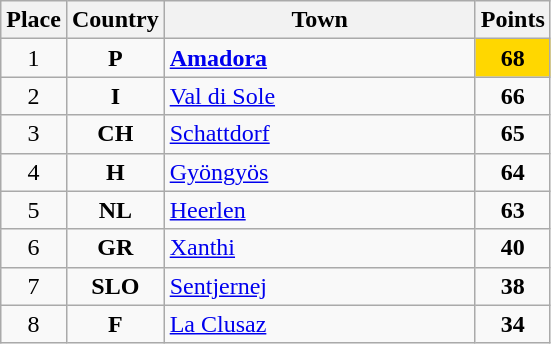<table class="wikitable" style="text-align;">
<tr>
<th width="25">Place</th>
<th width="25">Country</th>
<th width="200">Town</th>
<th width="25">Points</th>
</tr>
<tr>
<td align="center">1</td>
<td align="center"><strong>P</strong></td>
<td align="left"><strong><a href='#'>Amadora</a></strong></td>
<td align="center"; style="background-color:gold;"><strong>68</strong></td>
</tr>
<tr>
<td align="center">2</td>
<td align="center"><strong>I</strong></td>
<td align="left"><a href='#'>Val di Sole</a></td>
<td align="center"><strong>66</strong></td>
</tr>
<tr>
<td align="center">3</td>
<td align="center"><strong>CH</strong></td>
<td align="left"><a href='#'>Schattdorf</a></td>
<td align="center"><strong>65</strong></td>
</tr>
<tr>
<td align="center">4</td>
<td align="center"><strong>H</strong></td>
<td align="left"><a href='#'>Gyöngyös</a></td>
<td align="center"><strong>64</strong></td>
</tr>
<tr>
<td align="center">5</td>
<td align="center"><strong>NL</strong></td>
<td align="left"><a href='#'>Heerlen</a></td>
<td align="center"><strong>63</strong></td>
</tr>
<tr>
<td align="center">6</td>
<td align="center"><strong>GR</strong></td>
<td align="left"><a href='#'>Xanthi</a></td>
<td align="center"><strong>40</strong></td>
</tr>
<tr>
<td align="center">7</td>
<td align="center"><strong>SLO</strong></td>
<td align="left"><a href='#'>Sentjernej</a></td>
<td align="center"><strong>38</strong></td>
</tr>
<tr>
<td align="center">8</td>
<td align="center"><strong>F</strong></td>
<td align="left"><a href='#'>La Clusaz</a></td>
<td align="center"><strong>34</strong></td>
</tr>
</table>
